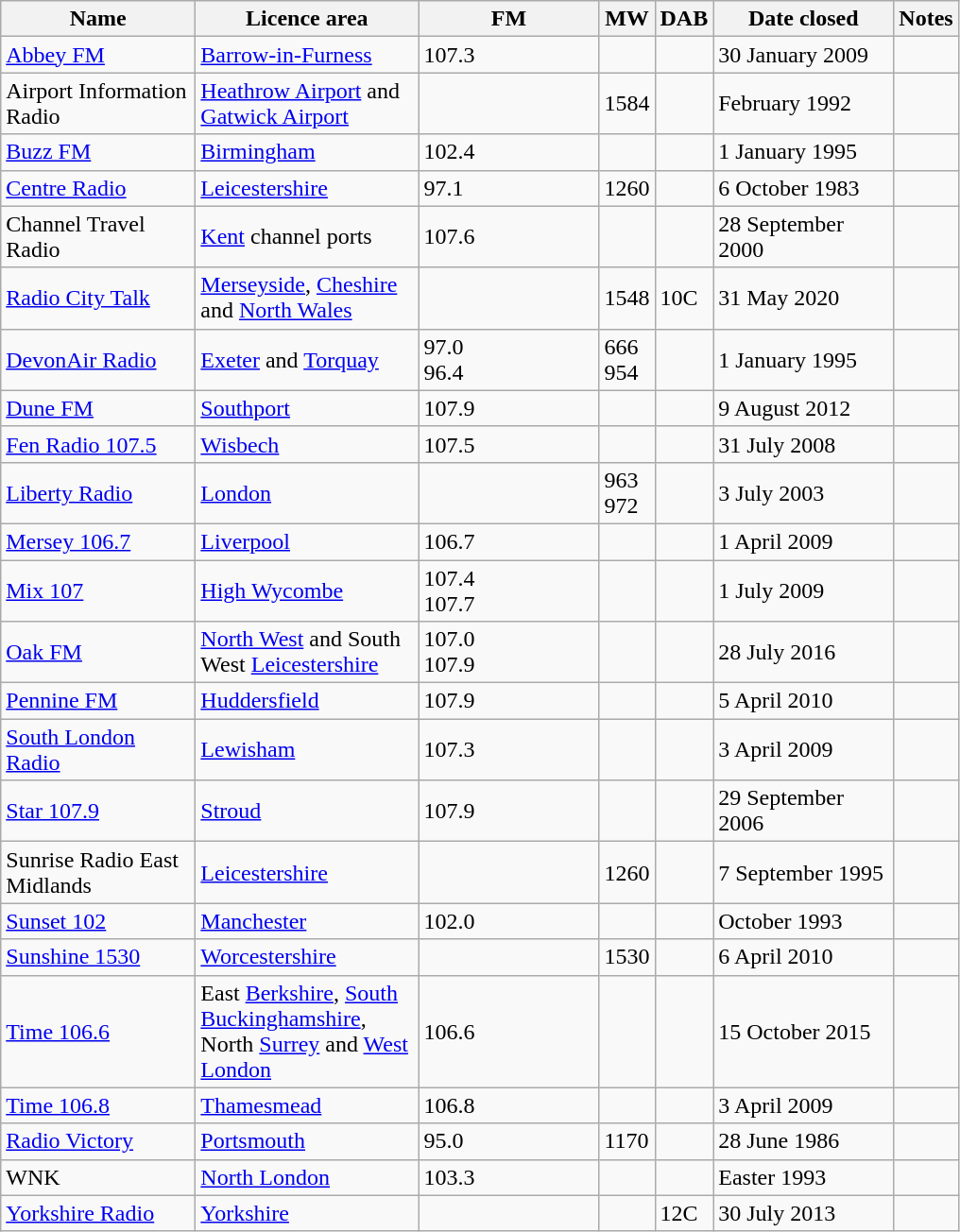<table class="wikitable sortable">
<tr>
<th width=130>Name</th>
<th width=150>Licence area</th>
<th width=120>FM</th>
<th width=20>MW</th>
<th width=30>DAB</th>
<th width=120>Date closed</th>
<th class=unsortable>Notes</th>
</tr>
<tr>
<td><a href='#'>Abbey FM</a></td>
<td><a href='#'>Barrow-in-Furness</a></td>
<td>107.3</td>
<td></td>
<td></td>
<td>30 January 2009</td>
<td></td>
</tr>
<tr>
<td>Airport Information Radio</td>
<td><a href='#'>Heathrow Airport</a> and <a href='#'>Gatwick Airport</a></td>
<td></td>
<td>1584</td>
<td></td>
<td>February 1992</td>
<td></td>
</tr>
<tr>
<td><a href='#'>Buzz FM</a></td>
<td><a href='#'>Birmingham</a></td>
<td>102.4</td>
<td></td>
<td></td>
<td>1 January 1995</td>
<td></td>
</tr>
<tr>
<td><a href='#'>Centre Radio</a></td>
<td><a href='#'>Leicestershire</a></td>
<td>97.1</td>
<td>1260</td>
<td></td>
<td>6 October 1983</td>
<td></td>
</tr>
<tr>
<td>Channel Travel Radio</td>
<td><a href='#'>Kent</a> channel ports</td>
<td>107.6</td>
<td></td>
<td></td>
<td>28 September 2000</td>
<td></td>
</tr>
<tr>
<td><a href='#'>Radio City Talk</a></td>
<td><a href='#'>Merseyside</a>, <a href='#'>Cheshire</a> and <a href='#'>North Wales</a></td>
<td></td>
<td>1548</td>
<td>10C</td>
<td>31 May 2020</td>
<td></td>
</tr>
<tr>
<td><a href='#'>DevonAir Radio</a></td>
<td><a href='#'>Exeter</a> and <a href='#'>Torquay</a></td>
<td>97.0<br>96.4</td>
<td>666<br>954</td>
<td></td>
<td>1 January 1995</td>
<td></td>
</tr>
<tr>
<td><a href='#'>Dune FM</a></td>
<td><a href='#'>Southport</a></td>
<td>107.9</td>
<td></td>
<td></td>
<td>9 August 2012</td>
<td></td>
</tr>
<tr>
<td><a href='#'>Fen Radio 107.5</a></td>
<td><a href='#'>Wisbech</a></td>
<td>107.5</td>
<td></td>
<td></td>
<td>31 July 2008</td>
<td></td>
</tr>
<tr>
<td><a href='#'>Liberty Radio</a></td>
<td><a href='#'>London</a></td>
<td></td>
<td>963<br>972</td>
<td></td>
<td>3 July 2003</td>
<td></td>
</tr>
<tr>
<td><a href='#'>Mersey 106.7</a></td>
<td><a href='#'>Liverpool</a></td>
<td>106.7</td>
<td></td>
<td></td>
<td>1 April 2009</td>
<td></td>
</tr>
<tr>
<td><a href='#'>Mix 107</a></td>
<td><a href='#'>High Wycombe</a></td>
<td>107.4<br>107.7</td>
<td></td>
<td></td>
<td>1 July 2009</td>
<td></td>
</tr>
<tr>
<td><a href='#'>Oak FM</a></td>
<td><a href='#'>North West</a> and South West <a href='#'>Leicestershire</a></td>
<td>107.0 <br>107.9 </td>
<td></td>
<td></td>
<td>28 July 2016</td>
<td></td>
</tr>
<tr>
<td><a href='#'>Pennine FM</a></td>
<td><a href='#'>Huddersfield</a></td>
<td>107.9</td>
<td></td>
<td></td>
<td>5 April 2010</td>
<td></td>
</tr>
<tr>
<td><a href='#'>South London Radio</a></td>
<td><a href='#'>Lewisham</a></td>
<td>107.3</td>
<td></td>
<td></td>
<td>3 April 2009</td>
<td></td>
</tr>
<tr>
<td><a href='#'>Star 107.9</a></td>
<td><a href='#'>Stroud</a></td>
<td>107.9</td>
<td></td>
<td></td>
<td>29 September 2006</td>
<td></td>
</tr>
<tr>
<td>Sunrise Radio East Midlands</td>
<td><a href='#'>Leicestershire</a></td>
<td></td>
<td>1260</td>
<td></td>
<td>7 September 1995</td>
<td></td>
</tr>
<tr>
<td><a href='#'>Sunset 102</a></td>
<td><a href='#'>Manchester</a></td>
<td>102.0</td>
<td></td>
<td></td>
<td>October 1993</td>
<td></td>
</tr>
<tr>
<td><a href='#'>Sunshine 1530</a></td>
<td><a href='#'>Worcestershire</a></td>
<td></td>
<td>1530</td>
<td></td>
<td>6 April 2010</td>
<td></td>
</tr>
<tr>
<td><a href='#'>Time 106.6</a></td>
<td>East <a href='#'>Berkshire</a>, <a href='#'>South Buckinghamshire</a>, North <a href='#'>Surrey</a> and <a href='#'>West London</a></td>
<td>106.6</td>
<td></td>
<td></td>
<td>15 October 2015</td>
<td></td>
</tr>
<tr>
<td><a href='#'>Time 106.8</a></td>
<td><a href='#'>Thamesmead</a></td>
<td>106.8</td>
<td></td>
<td></td>
<td>3 April 2009</td>
<td></td>
</tr>
<tr>
<td><a href='#'>Radio Victory</a></td>
<td><a href='#'>Portsmouth</a></td>
<td>95.0</td>
<td>1170</td>
<td></td>
<td>28 June 1986</td>
<td></td>
</tr>
<tr>
<td>WNK</td>
<td><a href='#'>North London</a></td>
<td>103.3</td>
<td></td>
<td></td>
<td>Easter 1993</td>
<td></td>
</tr>
<tr>
<td><a href='#'>Yorkshire Radio</a></td>
<td><a href='#'>Yorkshire</a></td>
<td></td>
<td></td>
<td>12C</td>
<td>30 July 2013</td>
<td></td>
</tr>
</table>
